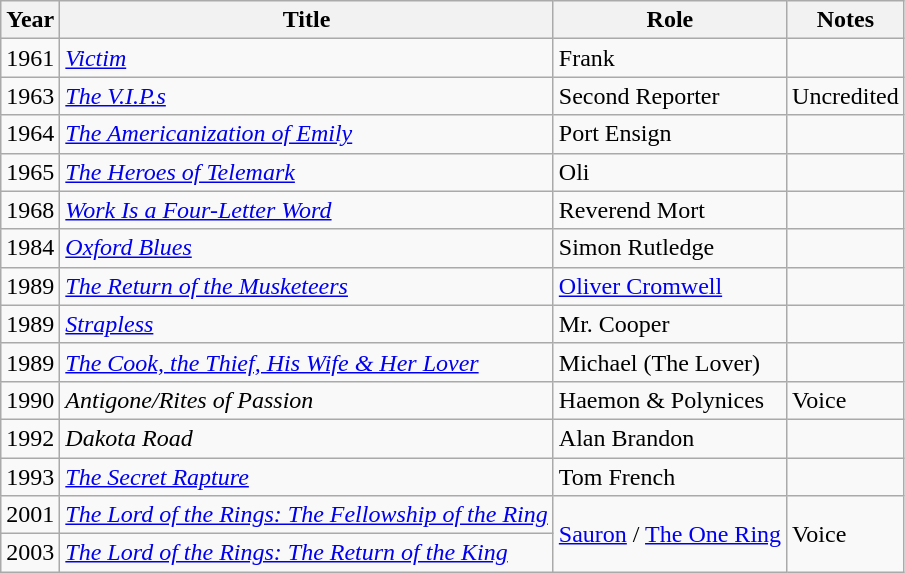<table class="wikitable">
<tr>
<th>Year</th>
<th>Title</th>
<th>Role</th>
<th>Notes</th>
</tr>
<tr>
<td>1961</td>
<td><em><a href='#'>Victim</a></em></td>
<td>Frank</td>
<td></td>
</tr>
<tr>
<td>1963</td>
<td><em><a href='#'>The V.I.P.s</a></em></td>
<td>Second Reporter</td>
<td>Uncredited</td>
</tr>
<tr>
<td>1964</td>
<td><em><a href='#'>The Americanization of Emily</a></em></td>
<td>Port Ensign</td>
<td></td>
</tr>
<tr>
<td>1965</td>
<td><em><a href='#'>The Heroes of Telemark</a></em></td>
<td>Oli</td>
<td></td>
</tr>
<tr>
<td>1968</td>
<td><em><a href='#'>Work Is a Four-Letter Word</a></em></td>
<td>Reverend Mort</td>
<td></td>
</tr>
<tr>
<td>1984</td>
<td><em><a href='#'>Oxford Blues</a></em></td>
<td>Simon Rutledge</td>
<td></td>
</tr>
<tr>
<td>1989</td>
<td><em><a href='#'>The Return of the Musketeers</a></em></td>
<td><a href='#'>Oliver Cromwell</a></td>
<td></td>
</tr>
<tr>
<td>1989</td>
<td><em><a href='#'>Strapless</a></em></td>
<td>Mr. Cooper</td>
<td></td>
</tr>
<tr>
<td>1989</td>
<td><em><a href='#'>The Cook, the Thief, His Wife & Her Lover</a></em></td>
<td>Michael (The Lover)</td>
<td></td>
</tr>
<tr>
<td>1990</td>
<td><em>Antigone/Rites of Passion</em></td>
<td>Haemon & Polynices</td>
<td>Voice</td>
</tr>
<tr>
<td>1992</td>
<td><em>Dakota Road</em></td>
<td>Alan Brandon</td>
<td></td>
</tr>
<tr>
<td>1993</td>
<td><em><a href='#'>The Secret Rapture</a></em></td>
<td>Tom French</td>
<td></td>
</tr>
<tr>
<td>2001</td>
<td><em><a href='#'>The Lord of the Rings: The Fellowship of the Ring</a></em></td>
<td rowspan="2"><a href='#'>Sauron</a> / <a href='#'>The One Ring</a></td>
<td rowspan="2">Voice</td>
</tr>
<tr>
<td>2003</td>
<td><em><a href='#'>The Lord of the Rings: The Return of the King</a></em></td>
</tr>
</table>
